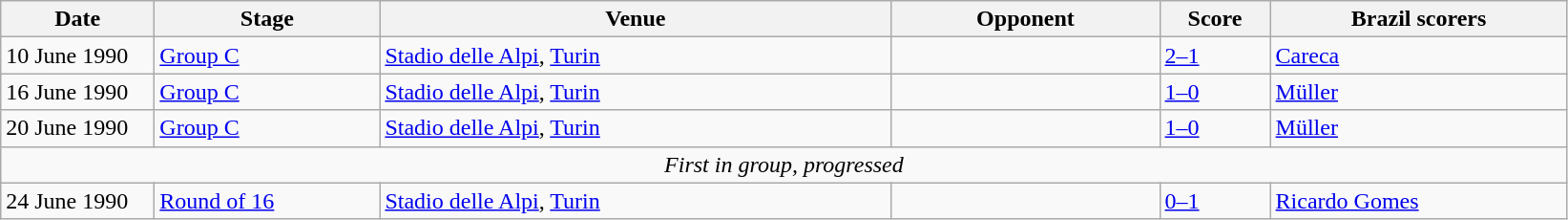<table class="wikitable">
<tr>
<th width=100px>Date</th>
<th width=150px>Stage</th>
<th width=350px>Venue</th>
<th width=180px>Opponent</th>
<th width=70px>Score</th>
<th width=200px>Brazil scorers</th>
</tr>
<tr>
<td>10 June 1990</td>
<td><a href='#'>Group C</a></td>
<td><a href='#'>Stadio delle Alpi</a>, <a href='#'>Turin</a></td>
<td></td>
<td><a href='#'>2–1</a></td>
<td><a href='#'>Careca</a> </td>
</tr>
<tr>
<td>16 June 1990</td>
<td><a href='#'>Group C</a></td>
<td><a href='#'>Stadio delle Alpi</a>, <a href='#'>Turin</a></td>
<td></td>
<td><a href='#'>1–0</a></td>
<td><a href='#'>Müller</a> </td>
</tr>
<tr>
<td>20 June 1990</td>
<td><a href='#'>Group C</a></td>
<td><a href='#'>Stadio delle Alpi</a>, <a href='#'>Turin</a></td>
<td></td>
<td><a href='#'>1–0</a></td>
<td><a href='#'>Müller</a> </td>
</tr>
<tr>
<td colspan="6" style="text-align:center;"><em>First in group, progressed</em></td>
</tr>
<tr>
<td>24 June 1990</td>
<td><a href='#'>Round of 16</a></td>
<td><a href='#'>Stadio delle Alpi</a>, <a href='#'>Turin</a></td>
<td></td>
<td><a href='#'>0–1</a></td>
<td><a href='#'>Ricardo Gomes</a> </td>
</tr>
</table>
